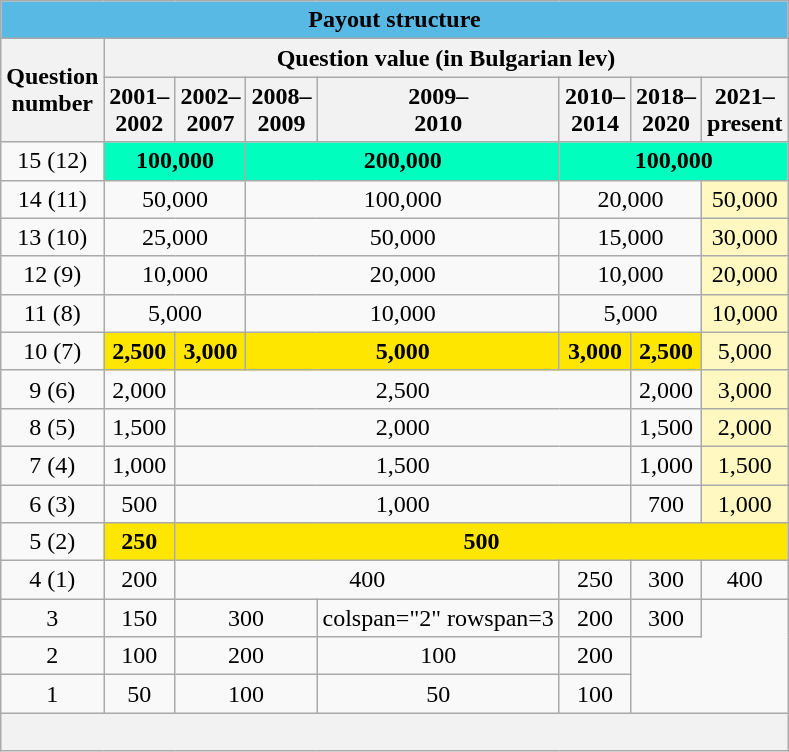<table class="wikitable" style="text-align:center;">
<tr>
<th colspan=8 style="background: #58B9E4">Payout structure</th>
</tr>
<tr>
<th rowspan=2>Question<br>number</th>
<th colspan=7>Question value (in Bulgarian lev)</th>
</tr>
<tr>
<th>2001–<br>2002</th>
<th>2002–<br>2007</th>
<th>2008–<br>2009</th>
<th>2009–<br>2010</th>
<th>2010–<br>2014</th>
<th>2018–<br>2020</th>
<th>2021–<br>present</th>
</tr>
<tr>
<td>15 (12)</td>
<td colspan="2" style="background: #00FFBF"><strong>100,000</strong></td>
<td colspan="2" style="background: #00FFBF"><strong>200,000</strong></td>
<td colspan="3" style="background: #00FFBF"><strong>100,000</strong></td>
</tr>
<tr>
<td>14 (11)</td>
<td colspan="2">50,000</td>
<td colspan="2">100,000</td>
<td colspan="2">20,000</td>
<td style="background: #FFF9C1">50,000</td>
</tr>
<tr>
<td>13 (10)</td>
<td colspan="2">25,000</td>
<td colspan="2">50,000</td>
<td colspan="2">15,000</td>
<td style="background: #FFF9C1">30,000</td>
</tr>
<tr>
<td>12 (9)</td>
<td colspan="2">10,000</td>
<td colspan="2">20,000</td>
<td colspan="2">10,000</td>
<td style="background: #FFF9C1">20,000</td>
</tr>
<tr>
<td>11 (8)</td>
<td colspan="2">5,000</td>
<td colspan="2">10,000</td>
<td colspan="2">5,000</td>
<td style="background: #FFF9C1">10,000</td>
</tr>
<tr>
<td>10 (7)</td>
<td style="background: #FFE600"><strong>2,500</strong></td>
<td style="background: #FFE600"><strong>3,000</strong></td>
<td colspan="2" style="background: #FFE600"><strong>5,000</strong></td>
<td style="background: #FFE600"><strong>3,000</strong></td>
<td style="background: #FFE600"><strong>2,500</strong></td>
<td style="background: #FFF9C1">5,000</td>
</tr>
<tr>
<td>9 (6)</td>
<td>2,000</td>
<td colspan="4">2,500</td>
<td>2,000</td>
<td style="background: #FFF9C1">3,000</td>
</tr>
<tr>
<td>8 (5)</td>
<td>1,500</td>
<td colspan="4">2,000</td>
<td>1,500</td>
<td style="background: #FFF9C1">2,000</td>
</tr>
<tr>
<td>7 (4)</td>
<td>1,000</td>
<td colspan="4">1,500</td>
<td>1,000</td>
<td style="background: #FFF9C1">1,500</td>
</tr>
<tr>
<td>6 (3)</td>
<td>500</td>
<td colspan="4">1,000</td>
<td>700</td>
<td style="background: #FFF9C1">1,000</td>
</tr>
<tr>
<td>5 (2)</td>
<td style="background: #FFE600"><strong>250</strong></td>
<td colspan="6" style="background: #FFE600"><strong>500</strong></td>
</tr>
<tr>
<td>4 (1)</td>
<td>200</td>
<td colspan="3">400</td>
<td>250</td>
<td>300</td>
<td>400</td>
</tr>
<tr>
<td>3</td>
<td>150</td>
<td colspan="2">300</td>
<td>colspan="2" rowspan=3 </td>
<td>200</td>
<td>300</td>
</tr>
<tr>
<td>2</td>
<td>100</td>
<td colspan="2">200</td>
<td>100</td>
<td>200</td>
</tr>
<tr>
<td>1</td>
<td>50</td>
<td colspan="2">100</td>
<td>50</td>
<td>100</td>
</tr>
<tr>
<th colspan=8 style="text-align:left"><br></th>
</tr>
</table>
